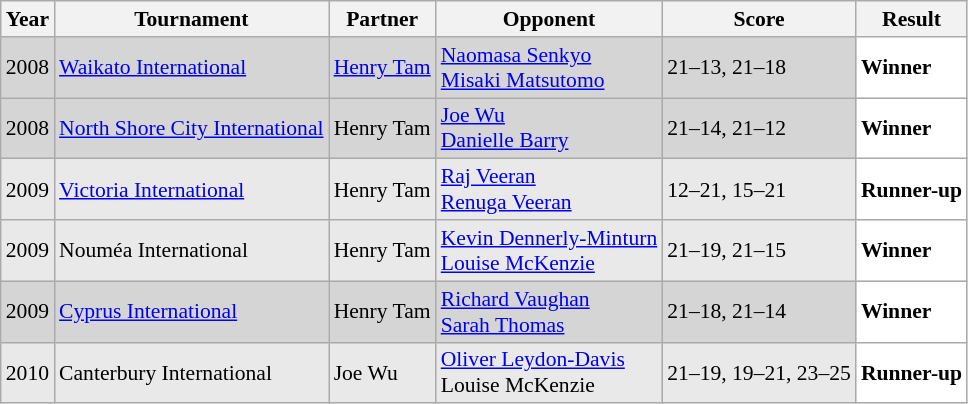<table class="sortable wikitable" style="font-size: 90%;">
<tr>
<th>Year</th>
<th>Tournament</th>
<th>Partner</th>
<th>Opponent</th>
<th>Score</th>
<th>Result</th>
</tr>
<tr style="background:#D5D5D5">
<td align="center">2008</td>
<td align="left"><a href='#'>Waikato International</a></td>
<td align="left"> <a href='#'>Henry Tam</a></td>
<td align="left"> <a href='#'>Naomasa Senkyo</a> <br>  <a href='#'>Misaki Matsutomo</a></td>
<td align="left">21–13, 21–18</td>
<td style="text-align:left; background:white"> <strong>Winner</strong></td>
</tr>
<tr style="background:#D5D5D5">
<td align="center">2008</td>
<td align="left"><a href='#'>North Shore City International</a></td>
<td align="left"> Henry Tam</td>
<td align="left"> <a href='#'>Joe Wu</a> <br>  <a href='#'>Danielle Barry</a></td>
<td align="left">21–14, 21–12</td>
<td style="text-align:left; background:white"> <strong>Winner</strong></td>
</tr>
<tr style="background:#E9E9E9">
<td align="center">2009</td>
<td align="left"><a href='#'>Victoria International</a></td>
<td align="left"> Henry Tam</td>
<td align="left"> <a href='#'>Raj Veeran</a> <br>  <a href='#'>Renuga Veeran</a></td>
<td align="left">12–21, 15–21</td>
<td style="text-align:left; background:white"> <strong>Runner-up</strong></td>
</tr>
<tr style="background:#E9E9E9">
<td align="center">2009</td>
<td align="left">Nouméa International</td>
<td align="left"> Henry Tam</td>
<td align="left"> <a href='#'>Kevin Dennerly-Minturn</a> <br>  <a href='#'>Louise McKenzie</a></td>
<td align="left">21–19, 21–15</td>
<td style="text-align:left; background:white"> <strong>Winner</strong></td>
</tr>
<tr style="background:#D5D5D5">
<td align="center">2009</td>
<td align="left"><a href='#'>Cyprus International</a></td>
<td align="left"> Henry Tam</td>
<td align="left"> <a href='#'>Richard Vaughan</a> <br>  <a href='#'>Sarah Thomas</a></td>
<td align="left">21–18, 21–14</td>
<td style="text-align:left; background:white"> <strong>Winner</strong></td>
</tr>
<tr style="background:#E9E9E9">
<td align="center">2010</td>
<td align="left">Canterbury International</td>
<td align="left"> Joe Wu</td>
<td align="left"> <a href='#'>Oliver Leydon-Davis</a> <br>  Louise McKenzie</td>
<td align="left">21–19, 19–21, 23–25</td>
<td style="text-align:left; background:white"> <strong>Runner-up</strong></td>
</tr>
</table>
